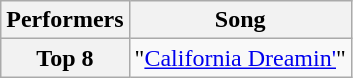<table class="wikitable unsortable" style="text-align:center;">
<tr>
<th scope="col">Performers</th>
<th scope="col">Song</th>
</tr>
<tr>
<th scope="row">Top 8</th>
<td>"<a href='#'>California Dreamin'</a>"</td>
</tr>
</table>
